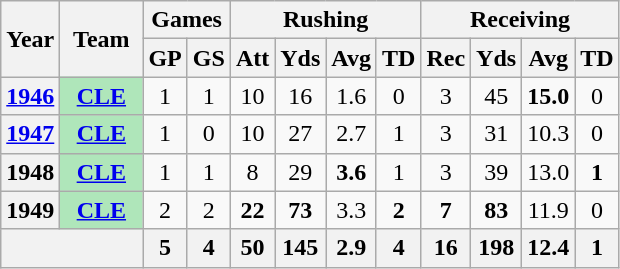<table class="wikitable" style="text-align:center;">
<tr>
<th rowspan="2">Year</th>
<th rowspan="2">Team</th>
<th colspan="2">Games</th>
<th colspan="4">Rushing</th>
<th colspan="4">Receiving</th>
</tr>
<tr>
<th>GP</th>
<th>GS</th>
<th>Att</th>
<th>Yds</th>
<th>Avg</th>
<th>TD</th>
<th>Rec</th>
<th>Yds</th>
<th>Avg</th>
<th>TD</th>
</tr>
<tr>
<th><a href='#'>1946</a></th>
<th style="background:#afe6ba; width:3em;"><a href='#'>CLE</a></th>
<td>1</td>
<td>1</td>
<td>10</td>
<td>16</td>
<td>1.6</td>
<td>0</td>
<td>3</td>
<td>45</td>
<td><strong>15.0</strong></td>
<td>0</td>
</tr>
<tr>
<th><a href='#'>1947</a></th>
<th style="background:#afe6ba; width:3em;"><a href='#'>CLE</a></th>
<td>1</td>
<td>0</td>
<td>10</td>
<td>27</td>
<td>2.7</td>
<td>1</td>
<td>3</td>
<td>31</td>
<td>10.3</td>
<td>0</td>
</tr>
<tr>
<th>1948</th>
<th style="background:#afe6ba; width:3em;"><a href='#'>CLE</a></th>
<td>1</td>
<td>1</td>
<td>8</td>
<td>29</td>
<td><strong>3.6</strong></td>
<td>1</td>
<td>3</td>
<td>39</td>
<td>13.0</td>
<td><strong>1</strong></td>
</tr>
<tr>
<th>1949</th>
<th style="background:#afe6ba; width:3em;"><a href='#'>CLE</a></th>
<td>2</td>
<td>2</td>
<td><strong>22</strong></td>
<td><strong>73</strong></td>
<td>3.3</td>
<td><strong>2</strong></td>
<td><strong>7</strong></td>
<td><strong>83</strong></td>
<td>11.9</td>
<td>0</td>
</tr>
<tr>
<th colspan="2"></th>
<th>5</th>
<th>4</th>
<th>50</th>
<th>145</th>
<th>2.9</th>
<th>4</th>
<th>16</th>
<th>198</th>
<th>12.4</th>
<th>1</th>
</tr>
</table>
